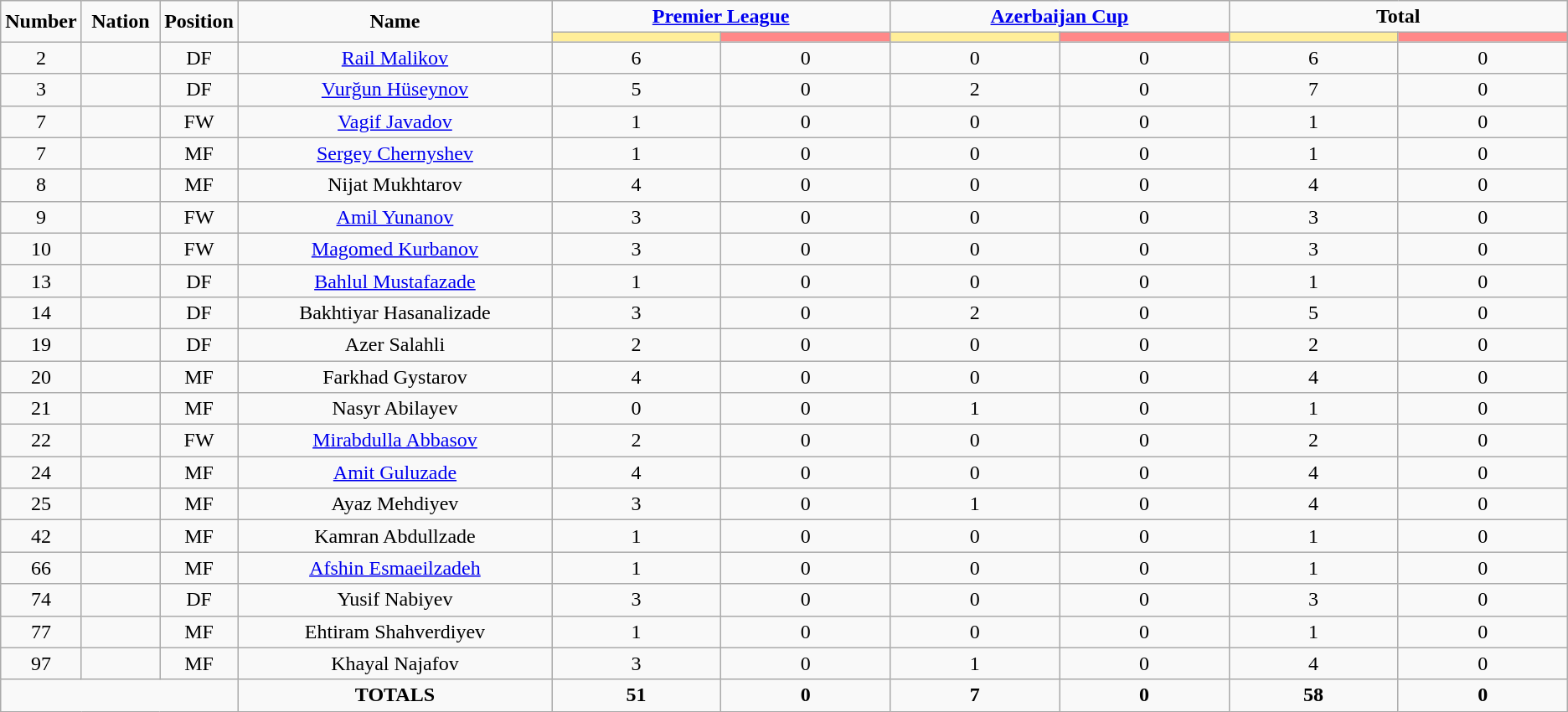<table class="wikitable" style="text-align:center;">
<tr>
<td rowspan="2"  style="width:5%; text-align:center;"><strong>Number</strong></td>
<td rowspan="2"  style="width:5%; text-align:center;"><strong>Nation</strong></td>
<td rowspan="2"  style="width:5%; text-align:center;"><strong>Position</strong></td>
<td rowspan="2"  style="width:20%; text-align:center;"><strong>Name</strong></td>
<td colspan="2" style="text-align:center;"><strong><a href='#'>Premier League</a></strong></td>
<td colspan="2" style="text-align:center;"><strong><a href='#'>Azerbaijan Cup</a></strong></td>
<td colspan="2" style="text-align:center;"><strong>Total</strong></td>
</tr>
<tr>
<th style="width:60px; background:#fe9;"></th>
<th style="width:60px; background:#ff8888;"></th>
<th style="width:60px; background:#fe9;"></th>
<th style="width:60px; background:#ff8888;"></th>
<th style="width:60px; background:#fe9;"></th>
<th style="width:60px; background:#ff8888;"></th>
</tr>
<tr>
<td>2</td>
<td></td>
<td>DF</td>
<td><a href='#'>Rail Malikov</a></td>
<td>6</td>
<td>0</td>
<td>0</td>
<td>0</td>
<td>6</td>
<td>0</td>
</tr>
<tr>
<td>3</td>
<td></td>
<td>DF</td>
<td><a href='#'>Vurğun Hüseynov</a></td>
<td>5</td>
<td>0</td>
<td>2</td>
<td>0</td>
<td>7</td>
<td>0</td>
</tr>
<tr>
<td>7</td>
<td></td>
<td>FW</td>
<td><a href='#'>Vagif Javadov</a></td>
<td>1</td>
<td>0</td>
<td>0</td>
<td>0</td>
<td>1</td>
<td>0</td>
</tr>
<tr>
<td>7</td>
<td></td>
<td>MF</td>
<td><a href='#'>Sergey Chernyshev</a></td>
<td>1</td>
<td>0</td>
<td>0</td>
<td>0</td>
<td>1</td>
<td>0</td>
</tr>
<tr>
<td>8</td>
<td></td>
<td>MF</td>
<td>Nijat Mukhtarov</td>
<td>4</td>
<td>0</td>
<td>0</td>
<td>0</td>
<td>4</td>
<td>0</td>
</tr>
<tr>
<td>9</td>
<td></td>
<td>FW</td>
<td><a href='#'>Amil Yunanov</a></td>
<td>3</td>
<td>0</td>
<td>0</td>
<td>0</td>
<td>3</td>
<td>0</td>
</tr>
<tr>
<td>10</td>
<td></td>
<td>FW</td>
<td><a href='#'>Magomed Kurbanov</a></td>
<td>3</td>
<td>0</td>
<td>0</td>
<td>0</td>
<td>3</td>
<td>0</td>
</tr>
<tr>
<td>13</td>
<td></td>
<td>DF</td>
<td><a href='#'>Bahlul Mustafazade</a></td>
<td>1</td>
<td>0</td>
<td>0</td>
<td>0</td>
<td>1</td>
<td>0</td>
</tr>
<tr>
<td>14</td>
<td></td>
<td>DF</td>
<td>Bakhtiyar Hasanalizade</td>
<td>3</td>
<td>0</td>
<td>2</td>
<td>0</td>
<td>5</td>
<td>0</td>
</tr>
<tr>
<td>19</td>
<td></td>
<td>DF</td>
<td>Azer Salahli</td>
<td>2</td>
<td>0</td>
<td>0</td>
<td>0</td>
<td>2</td>
<td>0</td>
</tr>
<tr>
<td>20</td>
<td></td>
<td>MF</td>
<td>Farkhad Gystarov</td>
<td>4</td>
<td>0</td>
<td>0</td>
<td>0</td>
<td>4</td>
<td>0</td>
</tr>
<tr>
<td>21</td>
<td></td>
<td>MF</td>
<td>Nasyr Abilayev</td>
<td>0</td>
<td>0</td>
<td>1</td>
<td>0</td>
<td>1</td>
<td>0</td>
</tr>
<tr>
<td>22</td>
<td></td>
<td>FW</td>
<td><a href='#'>Mirabdulla Abbasov</a></td>
<td>2</td>
<td>0</td>
<td>0</td>
<td>0</td>
<td>2</td>
<td>0</td>
</tr>
<tr>
<td>24</td>
<td></td>
<td>MF</td>
<td><a href='#'>Amit Guluzade</a></td>
<td>4</td>
<td>0</td>
<td>0</td>
<td>0</td>
<td>4</td>
<td>0</td>
</tr>
<tr>
<td>25</td>
<td></td>
<td>MF</td>
<td>Ayaz Mehdiyev</td>
<td>3</td>
<td>0</td>
<td>1</td>
<td>0</td>
<td>4</td>
<td>0</td>
</tr>
<tr>
<td>42</td>
<td></td>
<td>MF</td>
<td>Kamran Abdullzade</td>
<td>1</td>
<td>0</td>
<td>0</td>
<td>0</td>
<td>1</td>
<td>0</td>
</tr>
<tr>
<td>66</td>
<td></td>
<td>MF</td>
<td><a href='#'>Afshin Esmaeilzadeh</a></td>
<td>1</td>
<td>0</td>
<td>0</td>
<td>0</td>
<td>1</td>
<td>0</td>
</tr>
<tr>
<td>74</td>
<td></td>
<td>DF</td>
<td>Yusif Nabiyev</td>
<td>3</td>
<td>0</td>
<td>0</td>
<td>0</td>
<td>3</td>
<td>0</td>
</tr>
<tr>
<td>77</td>
<td></td>
<td>MF</td>
<td>Ehtiram Shahverdiyev</td>
<td>1</td>
<td>0</td>
<td>0</td>
<td>0</td>
<td>1</td>
<td>0</td>
</tr>
<tr>
<td>97</td>
<td></td>
<td>MF</td>
<td>Khayal Najafov</td>
<td>3</td>
<td>0</td>
<td>1</td>
<td>0</td>
<td>4</td>
<td>0</td>
</tr>
<tr>
<td colspan="3"></td>
<td><strong>TOTALS</strong></td>
<td><strong>51</strong></td>
<td><strong>0</strong></td>
<td><strong>7</strong></td>
<td><strong>0</strong></td>
<td><strong>58</strong></td>
<td><strong>0</strong></td>
</tr>
</table>
